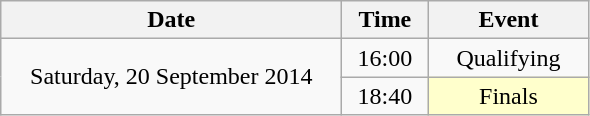<table class = "wikitable" style="text-align:center;">
<tr>
<th width=220>Date</th>
<th width=50>Time</th>
<th width=100>Event</th>
</tr>
<tr>
<td rowspan=2>Saturday, 20 September 2014</td>
<td>16:00</td>
<td>Qualifying</td>
</tr>
<tr>
<td>18:40</td>
<td bgcolor=ffffcc>Finals</td>
</tr>
</table>
